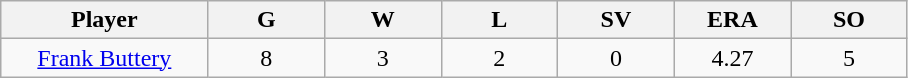<table class="wikitable sortable">
<tr>
<th bgcolor="#DDDDFF" width="16%">Player</th>
<th bgcolor="#DDDDFF" width="9%">G</th>
<th bgcolor="#DDDDFF" width="9%">W</th>
<th bgcolor="#DDDDFF" width="9%">L</th>
<th bgcolor="#DDDDFF" width="9%">SV</th>
<th bgcolor="#DDDDFF" width="9%">ERA</th>
<th bgcolor="#DDDDFF" width="9%">SO</th>
</tr>
<tr align=center>
<td><a href='#'>Frank Buttery</a></td>
<td>8</td>
<td>3</td>
<td>2</td>
<td>0</td>
<td>4.27</td>
<td>5</td>
</tr>
</table>
